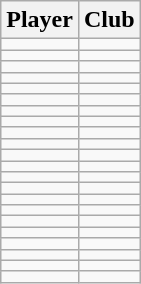<table class="wikitable sortable">
<tr>
<th>Player</th>
<th>Club</th>
</tr>
<tr>
<td></td>
<td></td>
</tr>
<tr>
<td></td>
<td></td>
</tr>
<tr>
<td></td>
<td></td>
</tr>
<tr>
<td></td>
<td></td>
</tr>
<tr>
<td></td>
<td></td>
</tr>
<tr>
<td></td>
<td></td>
</tr>
<tr>
<td></td>
<td></td>
</tr>
<tr>
<td></td>
<td></td>
</tr>
<tr>
<td></td>
<td></td>
</tr>
<tr>
<td></td>
<td></td>
</tr>
<tr>
<td></td>
<td></td>
</tr>
<tr>
<td></td>
<td></td>
</tr>
<tr>
<td></td>
<td></td>
</tr>
<tr>
<td></td>
<td></td>
</tr>
<tr>
<td></td>
<td></td>
</tr>
<tr>
<td></td>
<td></td>
</tr>
<tr>
<td></td>
<td></td>
</tr>
<tr>
<td></td>
<td></td>
</tr>
<tr>
<td></td>
<td></td>
</tr>
<tr>
<td></td>
<td></td>
</tr>
<tr>
<td></td>
<td></td>
</tr>
<tr>
<td></td>
<td></td>
</tr>
</table>
